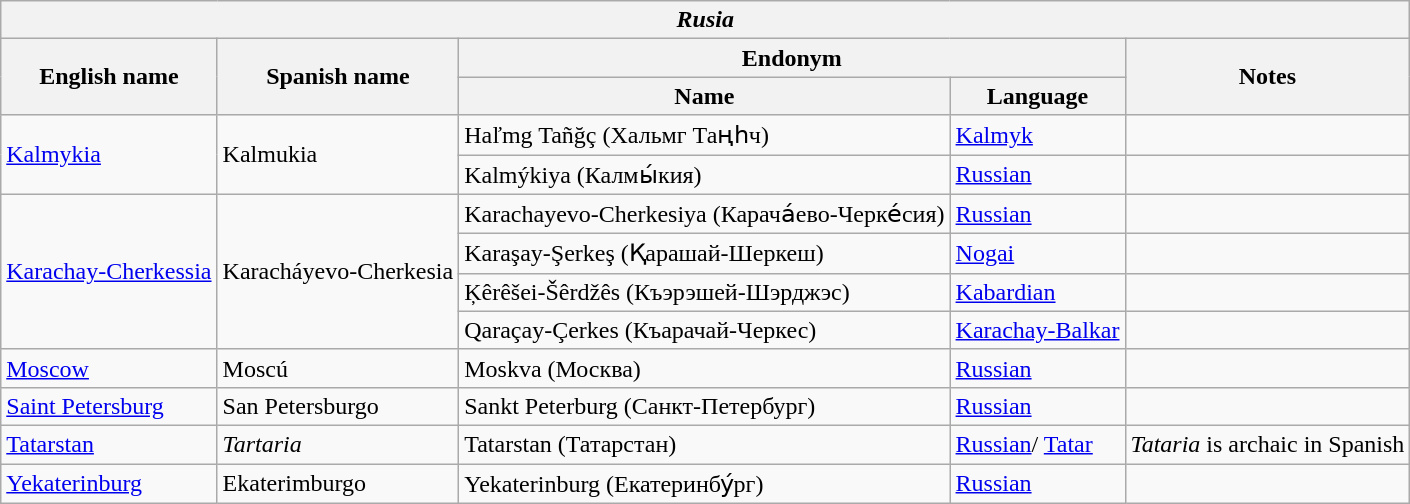<table class="wikitable sortable">
<tr>
<th colspan="5"> <em>Rusia</em></th>
</tr>
<tr>
<th rowspan="2">English name</th>
<th rowspan="2">Spanish name</th>
<th colspan="2">Endonym</th>
<th rowspan="2">Notes</th>
</tr>
<tr>
<th>Name</th>
<th>Language</th>
</tr>
<tr>
<td rowspan="2"><a href='#'>Kalmykia</a></td>
<td rowspan="2">Kalmukia</td>
<td>Haľmg Tañğç (Хальмг Таңһч)</td>
<td><a href='#'>Kalmyk</a></td>
<td></td>
</tr>
<tr>
<td>Kalmýkiya (Калмы́кия)</td>
<td><a href='#'>Russian</a></td>
<td></td>
</tr>
<tr>
<td rowspan="4"><a href='#'>Karachay-Cherkessia</a></td>
<td rowspan="4">Karacháyevo-Cherkesia</td>
<td>Karachayevo-Cherkesiya (Карача́ево-Черке́сия)</td>
<td><a href='#'>Russian</a></td>
<td></td>
</tr>
<tr>
<td>Karaşay-Şerkeş (Қарашай-Шеркеш)</td>
<td><a href='#'>Nogai</a></td>
<td></td>
</tr>
<tr>
<td>Ķêrêšei-Šêrdžês (Къэрэшей-Шэрджэс)</td>
<td><a href='#'>Kabardian</a></td>
<td></td>
</tr>
<tr>
<td>Qaraçay-Çerkes (Къарачай-Черкес)</td>
<td><a href='#'>Karachay-Balkar</a></td>
<td></td>
</tr>
<tr>
<td><a href='#'>Moscow</a></td>
<td>Moscú</td>
<td>Moskva (Москва)</td>
<td><a href='#'>Russian</a></td>
<td></td>
</tr>
<tr>
<td><a href='#'>Saint Petersburg</a></td>
<td>San Petersburgo</td>
<td>Sankt Peterburg (Санкт-Петербург)</td>
<td><a href='#'>Russian</a></td>
<td></td>
</tr>
<tr>
<td><a href='#'>Tatarstan</a></td>
<td><em>Tartaria</em></td>
<td>Tatarstan (Татарстан)</td>
<td><a href='#'>Russian</a>/ <a href='#'>Tatar</a></td>
<td><em>Tataria</em> is archaic in Spanish</td>
</tr>
<tr>
<td><a href='#'>Yekaterinburg</a></td>
<td>Ekaterimburgo</td>
<td>Yekaterinburg (Екатеринбу́рг)</td>
<td><a href='#'>Russian</a></td>
<td></td>
</tr>
</table>
